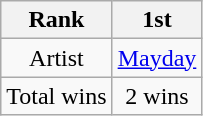<table class="wikitable">
<tr>
<th>Rank</th>
<th>1st</th>
</tr>
<tr align="center">
<td>Artist</td>
<td><a href='#'>Mayday</a></td>
</tr>
<tr align="center">
<td>Total wins</td>
<td>2 wins</td>
</tr>
</table>
